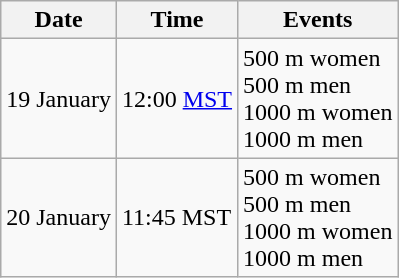<table class="wikitable" border="1">
<tr>
<th>Date</th>
<th>Time</th>
<th>Events</th>
</tr>
<tr>
<td>19 January</td>
<td>12:00 <a href='#'>MST</a></td>
<td>500 m women<br>500 m men<br>1000 m women<br>1000 m men</td>
</tr>
<tr>
<td>20 January</td>
<td>11:45 MST</td>
<td>500 m women<br>500 m men<br>1000 m women<br>1000 m men</td>
</tr>
</table>
